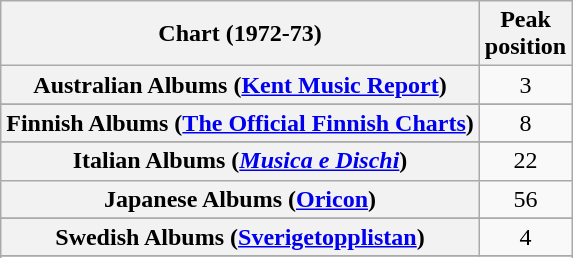<table class="wikitable sortable plainrowheaders" style="text-align:center">
<tr>
<th scope="col">Chart (1972-73)</th>
<th scope="col">Peak<br> position</th>
</tr>
<tr>
<th scope="row">Australian Albums (<a href='#'>Kent Music Report</a>)</th>
<td align="center">3</td>
</tr>
<tr>
</tr>
<tr>
<th scope="row">Finnish Albums (<a href='#'>The Official Finnish Charts</a>)</th>
<td align="center">8</td>
</tr>
<tr>
</tr>
<tr>
<th scope="row">Italian Albums (<em><a href='#'>Musica e Dischi</a></em>)</th>
<td>22</td>
</tr>
<tr>
<th scope="row">Japanese Albums (<a href='#'>Oricon</a>)</th>
<td align="center">56</td>
</tr>
<tr>
</tr>
<tr>
</tr>
<tr>
<th scope="row">Swedish Albums (<a href='#'>Sverigetopplistan</a>)</th>
<td>4</td>
</tr>
<tr>
</tr>
<tr>
</tr>
</table>
